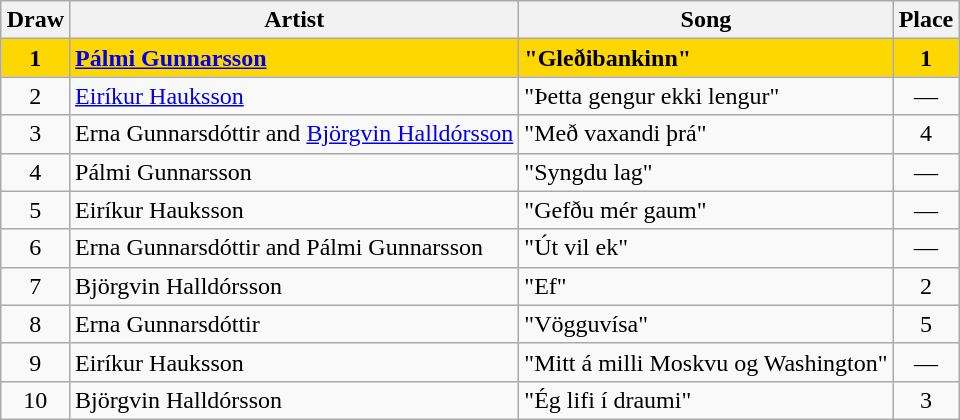<table class="sortable wikitable" style="margin: 1em auto 1em auto; text-align:center">
<tr>
<th>Draw</th>
<th>Artist</th>
<th>Song</th>
<th>Place</th>
</tr>
<tr style="font-weight:bold; background:gold;">
<td>1</td>
<td align="left"><a href='#'>Pálmi Gunnarsson</a></td>
<td align="left">"Gleðibankinn"</td>
<td>1</td>
</tr>
<tr>
<td>2</td>
<td align="left"><a href='#'>Eiríkur Hauksson</a></td>
<td align="left">"Þetta gengur ekki lengur"</td>
<td>—</td>
</tr>
<tr>
<td>3</td>
<td align="left">Erna Gunnarsdóttir and <a href='#'>Björgvin Halldórsson</a></td>
<td align="left">"Með vaxandi þrá"</td>
<td>4</td>
</tr>
<tr>
<td>4</td>
<td align="left">Pálmi Gunnarsson</td>
<td align="left">"Syngdu lag"</td>
<td>—</td>
</tr>
<tr>
<td>5</td>
<td align="left">Eiríkur Hauksson</td>
<td align="left">"Gefðu mér gaum"</td>
<td>—</td>
</tr>
<tr>
<td>6</td>
<td align="left">Erna Gunnarsdóttir and Pálmi Gunnarsson</td>
<td align="left">"Út vil ek"</td>
<td>—</td>
</tr>
<tr>
<td>7</td>
<td align="left">Björgvin Halldórsson</td>
<td align="left">"Ef"</td>
<td>2</td>
</tr>
<tr>
<td>8</td>
<td align="left">Erna Gunnarsdóttir</td>
<td align="left">"Vögguvísa"</td>
<td>5</td>
</tr>
<tr>
<td>9</td>
<td align="left">Eiríkur Hauksson</td>
<td align="left">"Mitt á milli Moskvu og Washington"</td>
<td>—</td>
</tr>
<tr>
<td>10</td>
<td align="left">Björgvin Halldórsson</td>
<td align="left">"Ég lifi í draumi"</td>
<td>3</td>
</tr>
</table>
